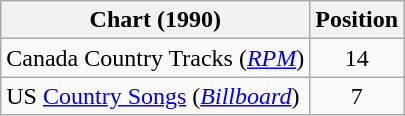<table class="wikitable sortable">
<tr>
<th scope="col">Chart (1990)</th>
<th scope="col">Position</th>
</tr>
<tr>
<td>Canada Country Tracks (<em><a href='#'>RPM</a></em>)</td>
<td align="center">14</td>
</tr>
<tr>
<td>US <a href='#'>Country Songs</a> (<em><a href='#'>Billboard</a></em>)</td>
<td align="center">7</td>
</tr>
</table>
